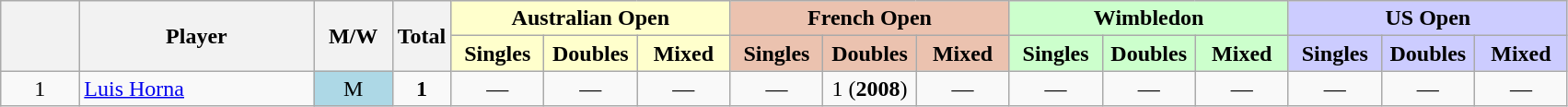<table class="wikitable mw-datatable sortable" style="text-align:center;">
<tr>
<th data-sort-type="number" width="5%" rowspan="2"></th>
<th width="15%" rowspan="2">Player</th>
<th width="5%"  rowspan="2">M/W</th>
<th rowspan="2">Total</th>
<th colspan="3" style="background:#ffc;">Australian Open</th>
<th colspan="3" style="background:#ebc2af;">French Open</th>
<th colspan="3" style="background:#cfc;">Wimbledon</th>
<th colspan="3" style="background:#ccf;">US Open</th>
</tr>
<tr>
<th style="background:#ffc; width:60px;">Singles</th>
<th style="background:#ffc; width:60px;">Doubles</th>
<th style="background:#ffc; width:60px;">Mixed</th>
<th style="background:#ebc2af; width:60px;">Singles</th>
<th style="background:#ebc2af; width:60px;">Doubles</th>
<th style="background:#ebc2af; width:60px;">Mixed</th>
<th style="background:#cfc; width:60px;">Singles</th>
<th style="background:#cfc; width:60px;">Doubles</th>
<th style="background:#cfc; width:60px;">Mixed</th>
<th style="background:#ccf; width:60px;">Singles</th>
<th style="background:#ccf; width:60px;">Doubles</th>
<th style="background:#ccf; width:60px;">Mixed</th>
</tr>
<tr>
<td>1</td>
<td style="text-align:left"><a href='#'>Luis Horna</a></td>
<td style="background:lightblue;">M</td>
<td><strong>1</strong></td>
<td>—</td>
<td>—</td>
<td>—</td>
<td>—</td>
<td>1 (<strong>2008</strong>)</td>
<td>—</td>
<td>—</td>
<td>—</td>
<td>—</td>
<td>—</td>
<td>—</td>
<td>—</td>
</tr>
</table>
